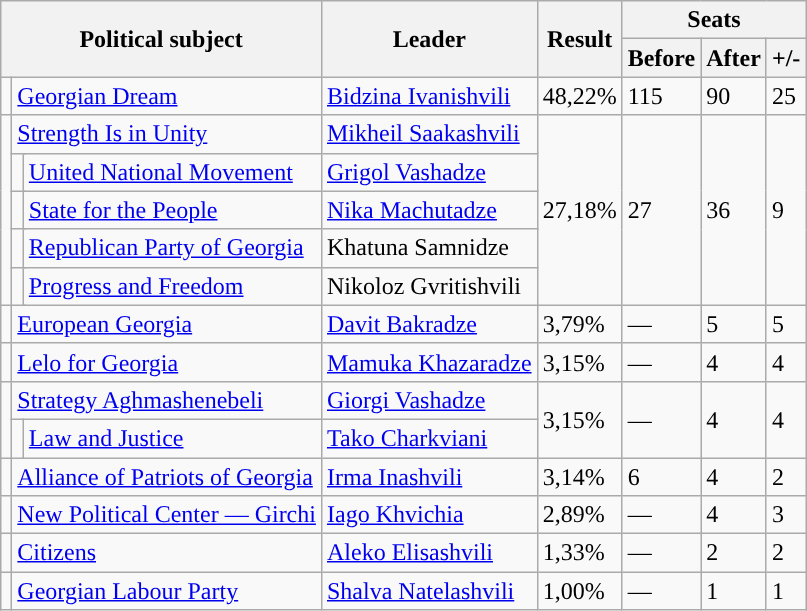<table class="wikitable">
<tr>
<th colspan="4" rowspan="2">Political subject</th>
<th rowspan="2">Leader</th>
<th rowspan="2">Result</th>
<th colspan="3">Seats</th>
</tr>
<tr>
<th>Before</th>
<th>After</th>
<th>+/-</th>
</tr>
<tr>
<td style="background:"></td>
<td colspan="3"><a href='#'>Georgian Dream</a></td>
<td><a href='#'>Bidzina Ivanishvili</a></td>
<td>48,22%</td>
<td>115</td>
<td>90</td>
<td> 25</td>
</tr>
<tr>
<td rowspan="5" style="background:"></td>
<td colspan="3"><a href='#'>Strength Is in Unity</a></td>
<td><a href='#'>Mikheil Saakashvili</a></td>
<td rowspan="5">27,18%</td>
<td rowspan="5">27</td>
<td rowspan="5">36</td>
<td rowspan="5"> 9</td>
</tr>
<tr>
<td colspan="2" style="background:"></td>
<td><a href='#'>United National Movement</a></td>
<td><a href='#'>Grigol Vashadze</a></td>
</tr>
<tr>
<td colspan="2" style="background:"></td>
<td><a href='#'>State for the People</a></td>
<td><a href='#'>Nika Machutadze</a></td>
</tr>
<tr>
<td colspan="2" style="background:"></td>
<td><a href='#'>Republican Party of Georgia</a></td>
<td>Khatuna Samnidze</td>
</tr>
<tr>
<td colspan="2" style="background: "></td>
<td><a href='#'>Progress and Freedom</a></td>
<td>Nikoloz Gvritishvili</td>
</tr>
<tr>
<td style="background:"></td>
<td colspan="3"><a href='#'>European Georgia</a></td>
<td><a href='#'>Davit Bakradze</a></td>
<td>3,79%</td>
<td>—</td>
<td>5</td>
<td> 5</td>
</tr>
<tr>
<td style="background:"></td>
<td colspan="3"><a href='#'>Lelo for Georgia</a></td>
<td><a href='#'>Mamuka Khazaradze</a></td>
<td>3,15%</td>
<td>—</td>
<td>4</td>
<td> 4</td>
</tr>
<tr>
<td rowspan=2" style="background:"></td>
<td colspan="3"><a href='#'>Strategy Aghmashenebeli</a></td>
<td><a href='#'>Giorgi Vashadze</a></td>
<td rowspan="2">3,15%</td>
<td rowspan="2">—</td>
<td rowspan="2">4</td>
<td rowspan="2"> 4</td>
</tr>
<tr>
<td style="background:"></td>
<td colspan="2"><a href='#'>Law and Justice</a></td>
<td><a href='#'>Tako Charkviani</a></td>
</tr>
<tr>
<td style="background:"></td>
<td colspan="3"><a href='#'>Alliance of Patriots of Georgia</a></td>
<td><a href='#'>Irma Inashvili</a></td>
<td>3,14%</td>
<td>6</td>
<td>4</td>
<td> 2</td>
</tr>
<tr>
<td style="background:"></td>
<td colspan="3"><a href='#'>New Political Center — Girchi</a></td>
<td><a href='#'>Iago Khvichia</a></td>
<td>2,89%</td>
<td>—</td>
<td>4</td>
<td> 3</td>
</tr>
<tr>
<td style="background:"></td>
<td colspan="3"><a href='#'>Citizens</a></td>
<td><a href='#'>Aleko Elisashvili</a></td>
<td>1,33%</td>
<td>—</td>
<td>2</td>
<td> 2</td>
</tr>
<tr>
<td style="background:"></td>
<td colspan="3"><a href='#'>Georgian Labour Party</a></td>
<td><a href='#'>Shalva Natelashvili</a></td>
<td>1,00%</td>
<td>—</td>
<td>1</td>
<td> 1</td>
</tr>
</table>
